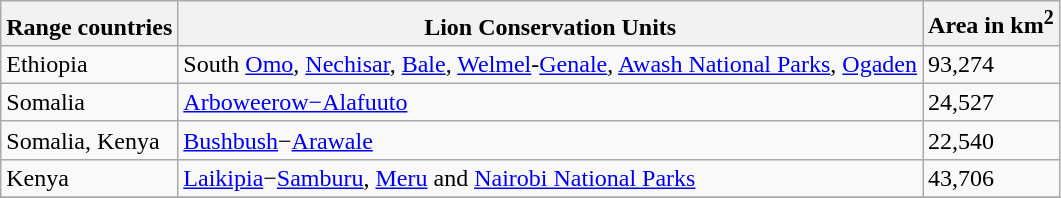<table class="wikitable sortable">
<tr valign=bottom>
<th>Range countries</th>
<th>Lion Conservation Units</th>
<th>Area in km<sup>2</sup></th>
</tr>
<tr>
<td>Ethiopia</td>
<td>South <a href='#'>Omo</a>, <a href='#'>Nechisar</a>, <a href='#'>Bale</a>, <a href='#'>Welmel</a>-<a href='#'>Genale</a>, <a href='#'>Awash National Parks</a>, <a href='#'>Ogaden</a></td>
<td>93,274</td>
</tr>
<tr>
<td>Somalia</td>
<td><a href='#'>Arboweerow−Alafuuto</a></td>
<td>24,527</td>
</tr>
<tr>
<td>Somalia, Kenya</td>
<td><a href='#'>Bushbush</a>−<a href='#'>Arawale</a></td>
<td>22,540</td>
</tr>
<tr>
<td>Kenya</td>
<td><a href='#'>Laikipia</a>−<a href='#'>Samburu</a>, <a href='#'>Meru</a> and <a href='#'>Nairobi National Parks</a></td>
<td>43,706</td>
</tr>
<tr>
</tr>
</table>
